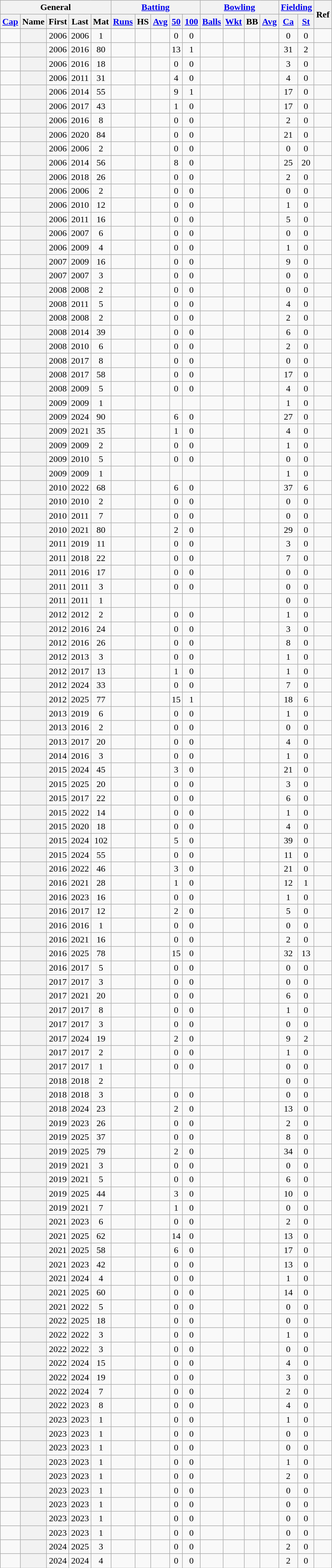<table class="wikitable plainrowheaders sortable">
<tr align="center">
<th scope="col" colspan=5 class="unsortable">General</th>
<th scope="col" colspan=5 class="unsortable"><a href='#'>Batting</a></th>
<th scope="col" colspan=4 class="unsortable"><a href='#'>Bowling</a></th>
<th scope="col" colspan=2 class="unsortable"><a href='#'>Fielding</a></th>
<th scope="col" rowspan=2 class="unsortable">Ref</th>
</tr>
<tr align="center">
<th scope="col"><a href='#'>Cap</a></th>
<th scope="col">Name</th>
<th scope="col">First</th>
<th scope="col">Last</th>
<th scope="col">Mat</th>
<th scope="col"><a href='#'>Runs</a></th>
<th scope="col">HS</th>
<th scope="col"><a href='#'>Avg</a></th>
<th scope="col"><a href='#'>50</a></th>
<th scope="col"><a href='#'>100</a></th>
<th scope="col"><a href='#'>Balls</a></th>
<th scope="col"><a href='#'>Wkt</a></th>
<th scope="col">BB</th>
<th scope="col"><a href='#'>Avg</a></th>
<th scope="col"><a href='#'>Ca</a></th>
<th scope="col"><a href='#'>St</a></th>
</tr>
<tr class="unsortable">
</tr>
<tr align=center>
<td></td>
<th scope="row" align=left></th>
<td>2006</td>
<td>2006</td>
<td>1</td>
<td></td>
<td></td>
<td></td>
<td>0</td>
<td>0</td>
<td></td>
<td></td>
<td></td>
<td></td>
<td>0</td>
<td>0</td>
<td></td>
</tr>
<tr align=center>
<td></td>
<th scope="row" align=left> </th>
<td>2006</td>
<td>2016</td>
<td>80</td>
<td></td>
<td></td>
<td></td>
<td>13</td>
<td>1</td>
<td></td>
<td></td>
<td></td>
<td></td>
<td>31</td>
<td>2</td>
<td></td>
</tr>
<tr align=center>
<td></td>
<th scope="row" align=left></th>
<td>2006</td>
<td>2016</td>
<td>18</td>
<td></td>
<td></td>
<td></td>
<td>0</td>
<td>0</td>
<td></td>
<td></td>
<td></td>
<td></td>
<td>3</td>
<td>0</td>
<td></td>
</tr>
<tr align=center>
<td></td>
<th scope="row" align=left></th>
<td>2006</td>
<td>2011</td>
<td>31</td>
<td></td>
<td></td>
<td></td>
<td>4</td>
<td>0</td>
<td></td>
<td></td>
<td></td>
<td></td>
<td>4</td>
<td>0</td>
<td></td>
</tr>
<tr align=center>
<td></td>
<th scope="row" align=left> </th>
<td>2006</td>
<td>2014</td>
<td>55</td>
<td></td>
<td></td>
<td></td>
<td>9</td>
<td>1</td>
<td></td>
<td></td>
<td></td>
<td></td>
<td>17</td>
<td>0</td>
<td></td>
</tr>
<tr align=center>
<td></td>
<th scope="row" align=left></th>
<td>2006</td>
<td>2017</td>
<td>43</td>
<td></td>
<td></td>
<td></td>
<td>1</td>
<td>0</td>
<td></td>
<td></td>
<td></td>
<td></td>
<td>17</td>
<td>0</td>
<td></td>
</tr>
<tr align=center>
<td></td>
<th scope="row" align=left></th>
<td>2006</td>
<td>2016</td>
<td>8</td>
<td></td>
<td></td>
<td></td>
<td>0</td>
<td>0</td>
<td></td>
<td></td>
<td></td>
<td></td>
<td>2</td>
<td>0</td>
<td></td>
</tr>
<tr align=center>
<td></td>
<th scope="row" align=left></th>
<td>2006</td>
<td>2020</td>
<td>84</td>
<td></td>
<td></td>
<td></td>
<td>0</td>
<td>0</td>
<td></td>
<td></td>
<td></td>
<td></td>
<td>21</td>
<td>0</td>
<td></td>
</tr>
<tr align=center>
<td></td>
<th scope="row" align=left></th>
<td>2006</td>
<td>2006</td>
<td>2</td>
<td></td>
<td></td>
<td></td>
<td>0</td>
<td>0</td>
<td></td>
<td></td>
<td></td>
<td></td>
<td>0</td>
<td>0</td>
<td></td>
</tr>
<tr align=center>
<td></td>
<th scope="row" align=left> </th>
<td>2006</td>
<td>2014</td>
<td>56</td>
<td></td>
<td></td>
<td></td>
<td>8</td>
<td>0</td>
<td></td>
<td></td>
<td></td>
<td></td>
<td>25</td>
<td>20</td>
<td></td>
</tr>
<tr align=center>
<td></td>
<th scope="row" align=left></th>
<td>2006</td>
<td>2018</td>
<td>26</td>
<td></td>
<td></td>
<td></td>
<td>0</td>
<td>0</td>
<td></td>
<td></td>
<td></td>
<td></td>
<td>2</td>
<td>0</td>
<td></td>
</tr>
<tr align=center>
<td></td>
<th scope="row" align=left></th>
<td>2006</td>
<td>2006</td>
<td>2</td>
<td></td>
<td></td>
<td></td>
<td>0</td>
<td>0</td>
<td></td>
<td></td>
<td></td>
<td></td>
<td>0</td>
<td>0</td>
<td></td>
</tr>
<tr align=center>
<td></td>
<th scope="row" align=left></th>
<td>2006</td>
<td>2010</td>
<td>12</td>
<td></td>
<td></td>
<td></td>
<td>0</td>
<td>0</td>
<td></td>
<td></td>
<td></td>
<td></td>
<td>1</td>
<td>0</td>
<td></td>
</tr>
<tr align=center>
<td></td>
<th scope="row" align=left></th>
<td>2006</td>
<td>2011</td>
<td>16</td>
<td></td>
<td></td>
<td></td>
<td>0</td>
<td>0</td>
<td></td>
<td></td>
<td></td>
<td></td>
<td>5</td>
<td>0</td>
<td></td>
</tr>
<tr align=center>
<td></td>
<th scope="row" align=left></th>
<td>2006</td>
<td>2007</td>
<td>6</td>
<td></td>
<td></td>
<td></td>
<td>0</td>
<td>0</td>
<td></td>
<td></td>
<td></td>
<td></td>
<td>0</td>
<td>0</td>
<td></td>
</tr>
<tr align=center>
<td></td>
<th scope="row" align=left></th>
<td>2006</td>
<td>2009</td>
<td>4</td>
<td></td>
<td></td>
<td></td>
<td>0</td>
<td>0</td>
<td></td>
<td></td>
<td></td>
<td></td>
<td>1</td>
<td>0</td>
<td></td>
</tr>
<tr align=center>
<td></td>
<th scope="row" align=left></th>
<td>2007</td>
<td>2009</td>
<td>16</td>
<td></td>
<td></td>
<td></td>
<td>0</td>
<td>0</td>
<td></td>
<td></td>
<td></td>
<td></td>
<td>9</td>
<td>0</td>
<td></td>
</tr>
<tr align=center>
<td></td>
<th scope="row" align=left></th>
<td>2007</td>
<td>2007</td>
<td>3</td>
<td></td>
<td></td>
<td></td>
<td>0</td>
<td>0</td>
<td></td>
<td></td>
<td></td>
<td></td>
<td>0</td>
<td>0</td>
<td></td>
</tr>
<tr align=center>
<td></td>
<th scope="row" align=left></th>
<td>2008</td>
<td>2008</td>
<td>2</td>
<td></td>
<td></td>
<td></td>
<td>0</td>
<td>0</td>
<td></td>
<td></td>
<td></td>
<td></td>
<td>0</td>
<td>0</td>
<td></td>
</tr>
<tr align=center>
<td></td>
<th scope="row" align=left> </th>
<td>2008</td>
<td>2011</td>
<td>5</td>
<td></td>
<td></td>
<td></td>
<td>0</td>
<td>0</td>
<td></td>
<td></td>
<td></td>
<td></td>
<td>4</td>
<td>0</td>
<td></td>
</tr>
<tr align=center>
<td></td>
<th scope="row" align=left></th>
<td>2008</td>
<td>2008</td>
<td>2</td>
<td></td>
<td></td>
<td></td>
<td>0</td>
<td>0</td>
<td></td>
<td></td>
<td></td>
<td></td>
<td>2</td>
<td>0</td>
<td></td>
</tr>
<tr align=center>
<td></td>
<th scope="row" align=left></th>
<td>2008</td>
<td>2014</td>
<td>39</td>
<td></td>
<td></td>
<td></td>
<td>0</td>
<td>0</td>
<td></td>
<td></td>
<td></td>
<td></td>
<td>6</td>
<td>0</td>
<td></td>
</tr>
<tr align=center>
<td></td>
<th scope="row" align=left></th>
<td>2008</td>
<td>2010</td>
<td>6</td>
<td></td>
<td></td>
<td></td>
<td>0</td>
<td>0</td>
<td></td>
<td></td>
<td></td>
<td></td>
<td>2</td>
<td>0</td>
<td></td>
</tr>
<tr align=center>
<td></td>
<th scope="row" align=left></th>
<td>2008</td>
<td>2017</td>
<td>8</td>
<td></td>
<td></td>
<td></td>
<td>0</td>
<td>0</td>
<td></td>
<td></td>
<td></td>
<td></td>
<td>0</td>
<td>0</td>
<td></td>
</tr>
<tr align=center>
<td></td>
<th scope="row" align=left></th>
<td>2008</td>
<td>2017</td>
<td>58</td>
<td></td>
<td></td>
<td></td>
<td>0</td>
<td>0</td>
<td></td>
<td></td>
<td></td>
<td></td>
<td>17</td>
<td>0</td>
<td></td>
</tr>
<tr align=center>
<td></td>
<th scope="row" align=left></th>
<td>2008</td>
<td>2009</td>
<td>5</td>
<td></td>
<td></td>
<td></td>
<td>0</td>
<td>0</td>
<td></td>
<td></td>
<td></td>
<td></td>
<td>4</td>
<td>0</td>
<td></td>
</tr>
<tr align=center>
<td></td>
<th scope="row" align=left></th>
<td>2009</td>
<td>2009</td>
<td>1</td>
<td></td>
<td></td>
<td></td>
<td></td>
<td></td>
<td></td>
<td></td>
<td></td>
<td></td>
<td>1</td>
<td>0</td>
<td></td>
</tr>
<tr align=center>
<td></td>
<th scope="row" align=left> </th>
<td>2009</td>
<td>2024</td>
<td>90</td>
<td></td>
<td></td>
<td></td>
<td>6</td>
<td>0</td>
<td></td>
<td></td>
<td></td>
<td></td>
<td>27</td>
<td>0</td>
<td></td>
</tr>
<tr align=center>
<td></td>
<th scope="row" align=left></th>
<td>2009</td>
<td>2021</td>
<td>35</td>
<td></td>
<td></td>
<td></td>
<td>1</td>
<td>0</td>
<td></td>
<td></td>
<td></td>
<td></td>
<td>4</td>
<td>0</td>
<td></td>
</tr>
<tr align=center>
<td></td>
<th scope="row" align=left></th>
<td>2009</td>
<td>2009</td>
<td>2</td>
<td></td>
<td></td>
<td></td>
<td>0</td>
<td>0</td>
<td></td>
<td></td>
<td></td>
<td></td>
<td>1</td>
<td>0</td>
<td></td>
</tr>
<tr align=center>
<td></td>
<th scope="row" align=left></th>
<td>2009</td>
<td>2010</td>
<td>5</td>
<td></td>
<td></td>
<td></td>
<td>0</td>
<td>0</td>
<td></td>
<td></td>
<td></td>
<td></td>
<td>0</td>
<td>0</td>
<td></td>
</tr>
<tr align=center>
<td></td>
<th scope="row" align=left></th>
<td>2009</td>
<td>2009</td>
<td>1</td>
<td></td>
<td></td>
<td></td>
<td></td>
<td></td>
<td></td>
<td></td>
<td></td>
<td></td>
<td>1</td>
<td>0</td>
<td></td>
</tr>
<tr align=center>
<td></td>
<th scope="row" align=left></th>
<td>2010</td>
<td>2022</td>
<td>68</td>
<td></td>
<td></td>
<td></td>
<td>6</td>
<td>0</td>
<td></td>
<td></td>
<td></td>
<td></td>
<td>37</td>
<td>6</td>
<td></td>
</tr>
<tr align=center>
<td></td>
<th scope="row" align=left></th>
<td>2010</td>
<td>2010</td>
<td>2</td>
<td></td>
<td></td>
<td></td>
<td>0</td>
<td>0</td>
<td></td>
<td></td>
<td></td>
<td></td>
<td>0</td>
<td>0</td>
<td></td>
</tr>
<tr align=center>
<td></td>
<th scope="row" align=left></th>
<td>2010</td>
<td>2011</td>
<td>7</td>
<td></td>
<td></td>
<td></td>
<td>0</td>
<td>0</td>
<td></td>
<td></td>
<td></td>
<td></td>
<td>0</td>
<td>0</td>
<td></td>
</tr>
<tr align=center>
<td></td>
<th scope="row" align=left></th>
<td>2010</td>
<td>2021</td>
<td>80</td>
<td></td>
<td></td>
<td></td>
<td>2</td>
<td>0</td>
<td></td>
<td></td>
<td></td>
<td></td>
<td>29</td>
<td>0</td>
<td></td>
</tr>
<tr align=center>
<td></td>
<th scope="row" align=left></th>
<td>2011</td>
<td>2019</td>
<td>11</td>
<td></td>
<td></td>
<td></td>
<td>0</td>
<td>0</td>
<td></td>
<td></td>
<td></td>
<td></td>
<td>3</td>
<td>0</td>
<td></td>
</tr>
<tr align=center>
<td></td>
<th scope="row" align=left></th>
<td>2011</td>
<td>2018</td>
<td>22</td>
<td></td>
<td></td>
<td></td>
<td>0</td>
<td>0</td>
<td></td>
<td></td>
<td></td>
<td></td>
<td>7</td>
<td>0</td>
<td></td>
</tr>
<tr align=center>
<td></td>
<th scope="row" align=left></th>
<td>2011</td>
<td>2016</td>
<td>17</td>
<td></td>
<td></td>
<td></td>
<td>0</td>
<td>0</td>
<td></td>
<td></td>
<td></td>
<td></td>
<td>0</td>
<td>0</td>
<td></td>
</tr>
<tr align=center>
<td></td>
<th scope="row" align=left></th>
<td>2011</td>
<td>2011</td>
<td>3</td>
<td></td>
<td></td>
<td></td>
<td>0</td>
<td>0</td>
<td></td>
<td></td>
<td></td>
<td></td>
<td>0</td>
<td>0</td>
<td></td>
</tr>
<tr align=center>
<td></td>
<th scope="row" align=left></th>
<td>2011</td>
<td>2011</td>
<td>1</td>
<td></td>
<td></td>
<td></td>
<td></td>
<td></td>
<td></td>
<td></td>
<td></td>
<td></td>
<td>0</td>
<td>0</td>
<td></td>
</tr>
<tr align=center>
<td></td>
<th scope="row" align=left></th>
<td>2012</td>
<td>2012</td>
<td>2</td>
<td></td>
<td></td>
<td></td>
<td>0</td>
<td>0</td>
<td></td>
<td></td>
<td></td>
<td></td>
<td>1</td>
<td>0</td>
<td></td>
</tr>
<tr align=center>
<td></td>
<th scope="row" align=left></th>
<td>2012</td>
<td>2016</td>
<td>24</td>
<td></td>
<td></td>
<td></td>
<td>0</td>
<td>0</td>
<td></td>
<td></td>
<td></td>
<td></td>
<td>3</td>
<td>0</td>
<td></td>
</tr>
<tr align=center>
<td></td>
<th scope="row" align=left></th>
<td>2012</td>
<td>2016</td>
<td>26</td>
<td></td>
<td></td>
<td></td>
<td>0</td>
<td>0</td>
<td></td>
<td></td>
<td></td>
<td></td>
<td>8</td>
<td>0</td>
<td></td>
</tr>
<tr align=center>
<td></td>
<th scope="row" align=left></th>
<td>2012</td>
<td>2013</td>
<td>3</td>
<td></td>
<td></td>
<td></td>
<td>0</td>
<td>0</td>
<td></td>
<td></td>
<td></td>
<td></td>
<td>1</td>
<td>0</td>
<td></td>
</tr>
<tr align=center>
<td></td>
<th scope="row" align=left></th>
<td>2012</td>
<td>2017</td>
<td>13</td>
<td></td>
<td></td>
<td></td>
<td>1</td>
<td>0</td>
<td></td>
<td></td>
<td></td>
<td></td>
<td>1</td>
<td>0</td>
<td></td>
</tr>
<tr align=center>
<td></td>
<th scope="row" align=left></th>
<td>2012</td>
<td>2024</td>
<td>33</td>
<td></td>
<td></td>
<td></td>
<td>0</td>
<td>0</td>
<td></td>
<td></td>
<td></td>
<td></td>
<td>7</td>
<td>0</td>
<td></td>
</tr>
<tr align=center>
<td></td>
<th scope="row" align=left> </th>
<td>2012</td>
<td>2025</td>
<td>77</td>
<td></td>
<td></td>
<td></td>
<td>15</td>
<td>1</td>
<td></td>
<td></td>
<td></td>
<td></td>
<td>18</td>
<td>6</td>
<td></td>
</tr>
<tr align=center>
<td></td>
<th scope="row" align=left></th>
<td>2013</td>
<td>2019</td>
<td>6</td>
<td></td>
<td></td>
<td></td>
<td>0</td>
<td>0</td>
<td></td>
<td></td>
<td></td>
<td></td>
<td>1</td>
<td>0</td>
<td></td>
</tr>
<tr align=center>
<td></td>
<th scope="row" align=left></th>
<td>2013</td>
<td>2016</td>
<td>2</td>
<td></td>
<td></td>
<td></td>
<td>0</td>
<td>0</td>
<td></td>
<td></td>
<td></td>
<td></td>
<td>0</td>
<td>0</td>
<td></td>
</tr>
<tr align=center>
<td></td>
<th scope="row" align=left></th>
<td>2013</td>
<td>2017</td>
<td>20</td>
<td></td>
<td></td>
<td></td>
<td>0</td>
<td>0</td>
<td></td>
<td></td>
<td></td>
<td></td>
<td>4</td>
<td>0</td>
<td></td>
</tr>
<tr align=center>
<td></td>
<th scope="row" align=left></th>
<td>2014</td>
<td>2016</td>
<td>3</td>
<td></td>
<td></td>
<td></td>
<td>0</td>
<td>0</td>
<td></td>
<td></td>
<td></td>
<td></td>
<td>1</td>
<td>0</td>
<td></td>
</tr>
<tr align=center>
<td></td>
<th scope="row" align=left></th>
<td>2015</td>
<td>2024</td>
<td>45</td>
<td></td>
<td></td>
<td></td>
<td>3</td>
<td>0</td>
<td></td>
<td></td>
<td></td>
<td></td>
<td>21</td>
<td>0</td>
<td></td>
</tr>
<tr align=center>
<td></td>
<th scope="row" align=left></th>
<td>2015</td>
<td>2025</td>
<td>20</td>
<td></td>
<td></td>
<td></td>
<td>0</td>
<td>0</td>
<td></td>
<td></td>
<td></td>
<td></td>
<td>3</td>
<td>0</td>
<td></td>
</tr>
<tr align=center>
<td></td>
<th scope="row" align=left></th>
<td>2015</td>
<td>2017</td>
<td>22</td>
<td></td>
<td></td>
<td></td>
<td>0</td>
<td>0</td>
<td></td>
<td></td>
<td></td>
<td></td>
<td>6</td>
<td>0</td>
<td></td>
</tr>
<tr align=center>
<td></td>
<th scope="row" align=left></th>
<td>2015</td>
<td>2022</td>
<td>14</td>
<td></td>
<td></td>
<td></td>
<td>0</td>
<td>0</td>
<td></td>
<td></td>
<td></td>
<td></td>
<td>1</td>
<td>0</td>
<td></td>
</tr>
<tr align=center>
<td></td>
<th scope="row" align=left></th>
<td>2015</td>
<td>2020</td>
<td>18</td>
<td></td>
<td></td>
<td></td>
<td>0</td>
<td>0</td>
<td></td>
<td></td>
<td></td>
<td></td>
<td>4</td>
<td>0</td>
<td></td>
</tr>
<tr align=center>
<td></td>
<th scope="row" align=left> </th>
<td>2015</td>
<td>2024</td>
<td>102</td>
<td></td>
<td></td>
<td></td>
<td>5</td>
<td>0</td>
<td></td>
<td></td>
<td></td>
<td></td>
<td>39</td>
<td>0</td>
<td></td>
</tr>
<tr align=center>
<td></td>
<th scope="row" align=left></th>
<td>2015</td>
<td>2024</td>
<td>55</td>
<td></td>
<td></td>
<td></td>
<td>0</td>
<td>0</td>
<td></td>
<td></td>
<td></td>
<td></td>
<td>11</td>
<td>0</td>
<td></td>
</tr>
<tr align=center>
<td></td>
<th scope="row" align=left></th>
<td>2016</td>
<td>2022</td>
<td>46</td>
<td></td>
<td></td>
<td></td>
<td>3</td>
<td>0</td>
<td></td>
<td></td>
<td></td>
<td></td>
<td>21</td>
<td>0</td>
<td></td>
</tr>
<tr align=center>
<td></td>
<th scope="row" align=left> </th>
<td>2016</td>
<td>2021</td>
<td>28</td>
<td></td>
<td></td>
<td></td>
<td>1</td>
<td>0</td>
<td></td>
<td></td>
<td></td>
<td></td>
<td>12</td>
<td>1</td>
<td></td>
</tr>
<tr align=center>
<td></td>
<th scope="row" align=left></th>
<td>2016</td>
<td>2023</td>
<td>16</td>
<td></td>
<td></td>
<td></td>
<td>0</td>
<td>0</td>
<td></td>
<td></td>
<td></td>
<td></td>
<td>1</td>
<td>0</td>
<td></td>
</tr>
<tr align=center>
<td></td>
<th scope="row" align=left></th>
<td>2016</td>
<td>2017</td>
<td>12</td>
<td></td>
<td></td>
<td></td>
<td>2</td>
<td>0</td>
<td></td>
<td></td>
<td></td>
<td></td>
<td>5</td>
<td>0</td>
<td></td>
</tr>
<tr align=center>
<td></td>
<th scope="row" align=left></th>
<td>2016</td>
<td>2016</td>
<td>1</td>
<td></td>
<td></td>
<td></td>
<td>0</td>
<td>0</td>
<td></td>
<td></td>
<td></td>
<td></td>
<td>0</td>
<td>0</td>
<td></td>
</tr>
<tr align=center>
<td></td>
<th scope="row" align=left></th>
<td>2016</td>
<td>2021</td>
<td>16</td>
<td></td>
<td></td>
<td></td>
<td>0</td>
<td>0</td>
<td></td>
<td></td>
<td></td>
<td></td>
<td>2</td>
<td>0</td>
<td></td>
</tr>
<tr align=center>
<td></td>
<th scope="row" align=left> </th>
<td>2016</td>
<td>2025</td>
<td>78</td>
<td></td>
<td></td>
<td></td>
<td>15</td>
<td>0</td>
<td></td>
<td></td>
<td></td>
<td></td>
<td>32</td>
<td>13</td>
<td></td>
</tr>
<tr align=center>
<td></td>
<th scope="row" align=left></th>
<td>2016</td>
<td>2017</td>
<td>5</td>
<td></td>
<td></td>
<td></td>
<td>0</td>
<td>0</td>
<td></td>
<td></td>
<td></td>
<td></td>
<td>0</td>
<td>0</td>
<td></td>
</tr>
<tr align=center>
<td></td>
<th scope="row" align=left></th>
<td>2017</td>
<td>2017</td>
<td>3</td>
<td></td>
<td></td>
<td></td>
<td>0</td>
<td>0</td>
<td></td>
<td></td>
<td></td>
<td></td>
<td>0</td>
<td>0</td>
<td></td>
</tr>
<tr align=center>
<td></td>
<th scope="row" align=left></th>
<td>2017</td>
<td>2021</td>
<td>20</td>
<td></td>
<td></td>
<td></td>
<td>0</td>
<td>0</td>
<td></td>
<td></td>
<td></td>
<td></td>
<td>6</td>
<td>0</td>
<td></td>
</tr>
<tr align=center>
<td></td>
<th scope="row" align=left></th>
<td>2017</td>
<td>2017</td>
<td>8</td>
<td></td>
<td></td>
<td></td>
<td>0</td>
<td>0</td>
<td></td>
<td></td>
<td></td>
<td></td>
<td>1</td>
<td>0</td>
<td></td>
</tr>
<tr align=center>
<td></td>
<th scope="row" align=left></th>
<td>2017</td>
<td>2017</td>
<td>3</td>
<td></td>
<td></td>
<td></td>
<td>0</td>
<td>0</td>
<td></td>
<td></td>
<td></td>
<td></td>
<td>0</td>
<td>0</td>
<td></td>
</tr>
<tr align=center>
<td></td>
<th scope="row" align=left> </th>
<td>2017</td>
<td>2024</td>
<td>19</td>
<td></td>
<td></td>
<td></td>
<td>2</td>
<td>0</td>
<td></td>
<td></td>
<td></td>
<td></td>
<td>9</td>
<td>2</td>
<td></td>
</tr>
<tr align=center>
<td></td>
<th scope="row" align=left></th>
<td>2017</td>
<td>2017</td>
<td>2</td>
<td></td>
<td></td>
<td></td>
<td>0</td>
<td>0</td>
<td></td>
<td></td>
<td></td>
<td></td>
<td>1</td>
<td>0</td>
<td></td>
</tr>
<tr align=center>
<td></td>
<th scope="row" align=left></th>
<td>2017</td>
<td>2017</td>
<td>1</td>
<td></td>
<td></td>
<td></td>
<td>0</td>
<td>0</td>
<td></td>
<td></td>
<td></td>
<td></td>
<td>0</td>
<td>0</td>
<td></td>
</tr>
<tr align=center>
<td></td>
<th scope="row" align=left></th>
<td>2018</td>
<td>2018</td>
<td>2</td>
<td></td>
<td></td>
<td></td>
<td></td>
<td></td>
<td></td>
<td></td>
<td></td>
<td></td>
<td>0</td>
<td>0</td>
<td></td>
</tr>
<tr align=center>
<td></td>
<th scope="row" align=left></th>
<td>2018</td>
<td>2018</td>
<td>3</td>
<td></td>
<td></td>
<td></td>
<td>0</td>
<td>0</td>
<td></td>
<td></td>
<td></td>
<td></td>
<td>0</td>
<td>0</td>
<td></td>
</tr>
<tr align=center>
<td></td>
<th scope="row" align=left></th>
<td>2018</td>
<td>2024</td>
<td>23</td>
<td></td>
<td></td>
<td></td>
<td>2</td>
<td>0</td>
<td></td>
<td></td>
<td></td>
<td></td>
<td>13</td>
<td>0</td>
<td></td>
</tr>
<tr align=center>
<td></td>
<th scope="row" align=left></th>
<td>2019</td>
<td>2023</td>
<td>26</td>
<td></td>
<td></td>
<td></td>
<td>0</td>
<td>0</td>
<td></td>
<td></td>
<td></td>
<td></td>
<td>2</td>
<td>0</td>
<td></td>
</tr>
<tr align=center>
<td></td>
<th scope="row" align=left></th>
<td>2019</td>
<td>2025</td>
<td>37</td>
<td></td>
<td></td>
<td></td>
<td>0</td>
<td>0</td>
<td></td>
<td></td>
<td></td>
<td></td>
<td>8</td>
<td>0</td>
<td></td>
</tr>
<tr align=center>
<td></td>
<th scope="row" align=left> </th>
<td>2019</td>
<td>2025</td>
<td>79</td>
<td></td>
<td></td>
<td></td>
<td>2</td>
<td>0</td>
<td></td>
<td></td>
<td></td>
<td></td>
<td>34</td>
<td>0</td>
<td></td>
</tr>
<tr align=center>
<td></td>
<th scope="row" align=left></th>
<td>2019</td>
<td>2021</td>
<td>3</td>
<td></td>
<td></td>
<td></td>
<td>0</td>
<td>0</td>
<td></td>
<td></td>
<td></td>
<td></td>
<td>0</td>
<td>0</td>
<td></td>
</tr>
<tr align=center>
<td></td>
<th scope="row" align=left> </th>
<td>2019</td>
<td>2021</td>
<td>5</td>
<td></td>
<td></td>
<td></td>
<td>0</td>
<td>0</td>
<td></td>
<td></td>
<td></td>
<td></td>
<td>6</td>
<td>0</td>
<td></td>
</tr>
<tr align=center>
<td></td>
<th scope="row" align=left></th>
<td>2019</td>
<td>2025</td>
<td>44</td>
<td></td>
<td></td>
<td></td>
<td>3</td>
<td>0</td>
<td></td>
<td></td>
<td></td>
<td></td>
<td>10</td>
<td>0</td>
<td></td>
</tr>
<tr align=center>
<td></td>
<th scope="row" align=left></th>
<td>2019</td>
<td>2021</td>
<td>7</td>
<td></td>
<td></td>
<td></td>
<td>1</td>
<td>0</td>
<td></td>
<td></td>
<td></td>
<td></td>
<td>0</td>
<td>0</td>
<td></td>
</tr>
<tr align=center>
<td></td>
<th scope="row" align=left></th>
<td>2021</td>
<td>2023</td>
<td>6</td>
<td></td>
<td></td>
<td></td>
<td>0</td>
<td>0</td>
<td></td>
<td></td>
<td></td>
<td></td>
<td>2</td>
<td>0</td>
<td></td>
</tr>
<tr align=center>
<td></td>
<th scope="row" align=left></th>
<td>2021</td>
<td>2025</td>
<td>62</td>
<td></td>
<td></td>
<td></td>
<td>14</td>
<td>0</td>
<td></td>
<td></td>
<td></td>
<td></td>
<td>13</td>
<td>0</td>
<td></td>
</tr>
<tr align=center>
<td></td>
<th scope="row" align=left> </th>
<td>2021</td>
<td>2025</td>
<td>58</td>
<td></td>
<td></td>
<td></td>
<td>6</td>
<td>0</td>
<td></td>
<td></td>
<td></td>
<td></td>
<td>17</td>
<td>0</td>
<td></td>
</tr>
<tr align=center>
<td></td>
<th scope="row" align=left></th>
<td>2021</td>
<td>2023</td>
<td>42</td>
<td></td>
<td></td>
<td></td>
<td>0</td>
<td>0</td>
<td></td>
<td></td>
<td></td>
<td></td>
<td>13</td>
<td>0</td>
<td></td>
</tr>
<tr align=center>
<td></td>
<th scope="row" align=left></th>
<td>2021</td>
<td>2024</td>
<td>4</td>
<td></td>
<td></td>
<td></td>
<td>0</td>
<td>0</td>
<td></td>
<td></td>
<td></td>
<td></td>
<td>1</td>
<td>0</td>
<td></td>
</tr>
<tr align=center>
<td></td>
<th scope="row" align=left></th>
<td>2021</td>
<td>2025</td>
<td>60</td>
<td></td>
<td></td>
<td></td>
<td>0</td>
<td>0</td>
<td></td>
<td></td>
<td></td>
<td></td>
<td>14</td>
<td>0</td>
<td></td>
</tr>
<tr align=center>
<td></td>
<th scope="row" align=left></th>
<td>2021</td>
<td>2022</td>
<td>5</td>
<td></td>
<td></td>
<td></td>
<td>0</td>
<td>0</td>
<td></td>
<td></td>
<td></td>
<td></td>
<td>0</td>
<td>0</td>
<td></td>
</tr>
<tr align=center>
<td></td>
<th scope="row" align=left></th>
<td>2022</td>
<td>2025</td>
<td>18</td>
<td></td>
<td></td>
<td></td>
<td>0</td>
<td>0</td>
<td></td>
<td></td>
<td></td>
<td></td>
<td>0</td>
<td>0</td>
<td></td>
</tr>
<tr align=center>
<td></td>
<th scope="row" align=left></th>
<td>2022</td>
<td>2022</td>
<td>3</td>
<td></td>
<td></td>
<td></td>
<td>0</td>
<td>0</td>
<td></td>
<td></td>
<td></td>
<td></td>
<td>1</td>
<td>0</td>
<td></td>
</tr>
<tr align=center>
<td></td>
<th scope="row" align=left></th>
<td>2022</td>
<td>2022</td>
<td>3</td>
<td></td>
<td></td>
<td></td>
<td>0</td>
<td>0</td>
<td></td>
<td></td>
<td></td>
<td></td>
<td>0</td>
<td>0</td>
<td></td>
</tr>
<tr align=center>
<td></td>
<th scope="row" align=left></th>
<td>2022</td>
<td>2024</td>
<td>15</td>
<td></td>
<td></td>
<td></td>
<td>0</td>
<td>0</td>
<td></td>
<td></td>
<td></td>
<td></td>
<td>4</td>
<td>0</td>
<td></td>
</tr>
<tr align=center>
<td></td>
<th scope="row" align=left></th>
<td>2022</td>
<td>2024</td>
<td>19</td>
<td></td>
<td></td>
<td></td>
<td>0</td>
<td>0</td>
<td></td>
<td></td>
<td></td>
<td></td>
<td>3</td>
<td>0</td>
<td></td>
</tr>
<tr align=center>
<td></td>
<th scope="row" align=left></th>
<td>2022</td>
<td>2024</td>
<td>7</td>
<td></td>
<td></td>
<td></td>
<td>0</td>
<td>0</td>
<td></td>
<td></td>
<td></td>
<td></td>
<td>2</td>
<td>0</td>
<td></td>
</tr>
<tr align=center>
<td></td>
<th scope="row" align=left></th>
<td>2022</td>
<td>2023</td>
<td>8</td>
<td></td>
<td></td>
<td></td>
<td>0</td>
<td>0</td>
<td></td>
<td></td>
<td></td>
<td></td>
<td>4</td>
<td>0</td>
<td></td>
</tr>
<tr align=center>
<td></td>
<th scope="row" align=left> </th>
<td>2023</td>
<td>2023</td>
<td>1</td>
<td></td>
<td></td>
<td></td>
<td>0</td>
<td>0</td>
<td></td>
<td></td>
<td></td>
<td></td>
<td>1</td>
<td>0</td>
<td></td>
</tr>
<tr align=center>
<td></td>
<th scope="row" align=left></th>
<td>2023</td>
<td>2023</td>
<td>1</td>
<td></td>
<td></td>
<td></td>
<td>0</td>
<td>0</td>
<td></td>
<td></td>
<td></td>
<td></td>
<td>0</td>
<td>0</td>
<td></td>
</tr>
<tr align=center>
<td></td>
<th scope="row" align=left></th>
<td>2023</td>
<td>2023</td>
<td>1</td>
<td></td>
<td></td>
<td></td>
<td>0</td>
<td>0</td>
<td></td>
<td></td>
<td></td>
<td></td>
<td>0</td>
<td>0</td>
<td></td>
</tr>
<tr align=center>
<td></td>
<th scope="row" align=left></th>
<td>2023</td>
<td>2023</td>
<td>1</td>
<td></td>
<td></td>
<td></td>
<td>0</td>
<td>0</td>
<td></td>
<td></td>
<td></td>
<td></td>
<td>1</td>
<td>0</td>
<td></td>
</tr>
<tr align=center>
<td></td>
<th scope="row" align=left></th>
<td>2023</td>
<td>2023</td>
<td>1</td>
<td></td>
<td></td>
<td></td>
<td>0</td>
<td>0</td>
<td></td>
<td></td>
<td></td>
<td></td>
<td>2</td>
<td>0</td>
<td></td>
</tr>
<tr align=center>
<td></td>
<th scope="row" align=left> </th>
<td>2023</td>
<td>2023</td>
<td>1</td>
<td></td>
<td></td>
<td></td>
<td>0</td>
<td>0</td>
<td></td>
<td></td>
<td></td>
<td></td>
<td>0</td>
<td>0</td>
<td></td>
</tr>
<tr align=center>
<td></td>
<th scope="row" align=left></th>
<td>2023</td>
<td>2023</td>
<td>1</td>
<td></td>
<td></td>
<td></td>
<td>0</td>
<td>0</td>
<td></td>
<td></td>
<td></td>
<td></td>
<td>0</td>
<td>0</td>
<td></td>
</tr>
<tr align=center>
<td></td>
<th scope="row" align=left></th>
<td>2023</td>
<td>2023</td>
<td>1</td>
<td></td>
<td></td>
<td></td>
<td>0</td>
<td>0</td>
<td></td>
<td></td>
<td></td>
<td></td>
<td>0</td>
<td>0</td>
<td></td>
</tr>
<tr align=center>
<td></td>
<th scope="row" align=left></th>
<td>2023</td>
<td>2023</td>
<td>1</td>
<td></td>
<td></td>
<td></td>
<td>0</td>
<td>0</td>
<td></td>
<td></td>
<td></td>
<td></td>
<td>0</td>
<td>0</td>
<td></td>
</tr>
<tr align=center>
<td></td>
<th scope="row" align=left></th>
<td>2024</td>
<td>2025</td>
<td>3</td>
<td></td>
<td></td>
<td></td>
<td>0</td>
<td>0</td>
<td></td>
<td></td>
<td></td>
<td></td>
<td>2</td>
<td>0</td>
<td></td>
</tr>
<tr align=center>
<td></td>
<th scope="row" align=left></th>
<td>2024</td>
<td>2024</td>
<td>4</td>
<td></td>
<td></td>
<td></td>
<td>0</td>
<td>0</td>
<td></td>
<td></td>
<td></td>
<td></td>
<td>2</td>
<td>0</td>
<td></td>
</tr>
</table>
